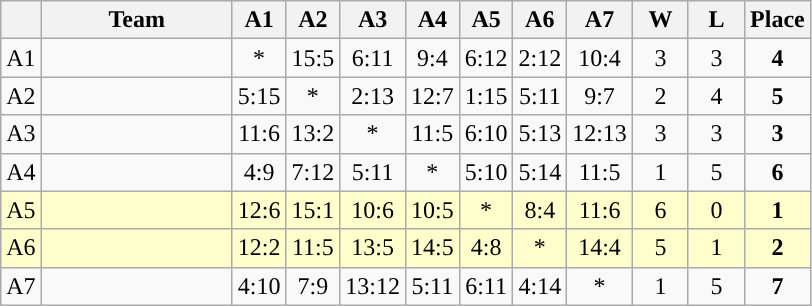<table class="wikitable" style="text-align:center;">
<tr>
<th></th>
<th width="120">Team</th>
<th width="25">A1</th>
<th width="25">A2</th>
<th width="25">A3</th>
<th width="25">A4</th>
<th width="25">A5</th>
<th width="25">A6</th>
<th width="25">A7</th>
<th width="30">W</th>
<th width="30">L</th>
<th>Place</th>
</tr>
<tr>
<td>A1</td>
<td align="left"></td>
<td>*</td>
<td>15:5</td>
<td>6:11</td>
<td>9:4</td>
<td>6:12</td>
<td>2:12</td>
<td>10:4</td>
<td>3</td>
<td>3</td>
<td><strong>4</strong></td>
</tr>
<tr>
<td>A2</td>
<td align="left"></td>
<td>5:15</td>
<td>*</td>
<td>2:13</td>
<td>12:7</td>
<td>1:15</td>
<td>5:11</td>
<td>9:7</td>
<td>2</td>
<td>4</td>
<td><strong>5</strong></td>
</tr>
<tr>
<td>A3</td>
<td align="left"></td>
<td>11:6</td>
<td>13:2</td>
<td>*</td>
<td>11:5</td>
<td>6:10</td>
<td>5:13</td>
<td>12:13</td>
<td>3</td>
<td>3</td>
<td><strong>3</strong></td>
</tr>
<tr>
<td>A4</td>
<td align="left"></td>
<td>4:9</td>
<td>7:12</td>
<td>5:11</td>
<td>*</td>
<td>5:10</td>
<td>5:14</td>
<td>11:5</td>
<td>1</td>
<td>5</td>
<td><strong>6</strong></td>
</tr>
<tr bgcolor="#ffffcc">
<td>A5</td>
<td align="left"></td>
<td>12:6</td>
<td>15:1</td>
<td>10:6</td>
<td>10:5</td>
<td>*</td>
<td>8:4</td>
<td>11:6</td>
<td>6</td>
<td>0</td>
<td><strong>1</strong></td>
</tr>
<tr bgcolor="#ffffcc">
<td>A6</td>
<td align="left"></td>
<td>12:2</td>
<td>11:5</td>
<td>13:5</td>
<td>14:5</td>
<td>4:8</td>
<td>*</td>
<td>14:4</td>
<td>5</td>
<td>1</td>
<td><strong>2</strong></td>
</tr>
<tr>
<td>A7</td>
<td align="left"></td>
<td>4:10</td>
<td>7:9</td>
<td>13:12</td>
<td>5:11</td>
<td>6:11</td>
<td>4:14</td>
<td>*</td>
<td>1</td>
<td>5</td>
<td><strong>7</strong></td>
</tr>
</table>
